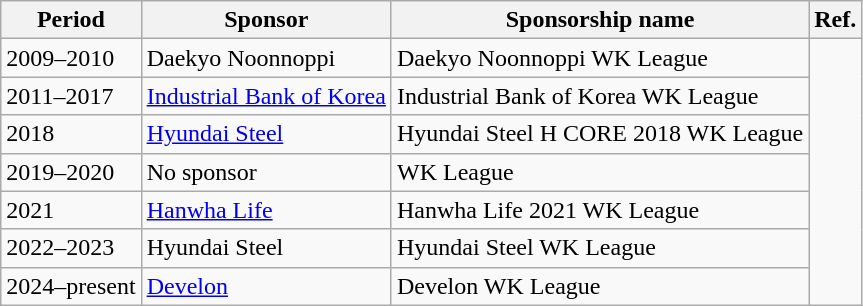<table class="wikitable">
<tr>
<th>Period</th>
<th>Sponsor</th>
<th>Sponsorship name</th>
<th>Ref.</th>
</tr>
<tr>
<td>2009–2010</td>
<td>Daekyo Noonnoppi</td>
<td>Daekyo Noonnoppi WK League</td>
<td rowspan="7"></td>
</tr>
<tr>
<td>2011–2017</td>
<td><a href='#'>Industrial Bank of Korea</a></td>
<td>Industrial Bank of Korea WK League</td>
</tr>
<tr>
<td>2018</td>
<td><a href='#'>Hyundai Steel</a></td>
<td>Hyundai Steel H CORE 2018 WK League</td>
</tr>
<tr>
<td>2019–2020</td>
<td>No sponsor</td>
<td>WK League</td>
</tr>
<tr>
<td>2021</td>
<td><a href='#'>Hanwha Life</a></td>
<td>Hanwha Life 2021 WK League</td>
</tr>
<tr>
<td>2022–2023</td>
<td>Hyundai Steel</td>
<td>Hyundai Steel WK League</td>
</tr>
<tr>
<td>2024–present</td>
<td><a href='#'>Develon</a></td>
<td>Develon WK League</td>
</tr>
</table>
